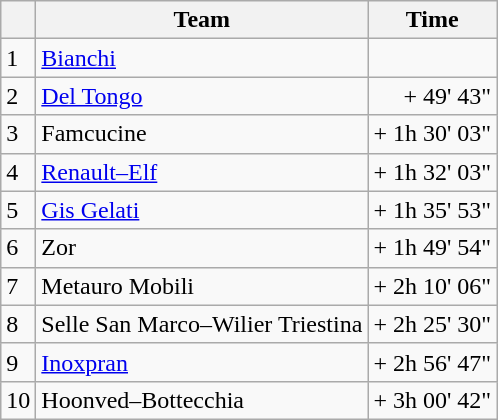<table class="wikitable">
<tr>
<th></th>
<th>Team</th>
<th>Time</th>
</tr>
<tr>
<td>1</td>
<td><a href='#'>Bianchi</a></td>
<td align=right></td>
</tr>
<tr>
<td>2</td>
<td><a href='#'>Del Tongo</a></td>
<td align=right>+ 49' 43"</td>
</tr>
<tr>
<td>3</td>
<td>Famcucine</td>
<td align=right>+ 1h 30' 03"</td>
</tr>
<tr>
<td>4</td>
<td><a href='#'>Renault–Elf</a></td>
<td align=right>+ 1h 32' 03"</td>
</tr>
<tr>
<td>5</td>
<td><a href='#'>Gis Gelati</a></td>
<td align=right>+ 1h 35' 53"</td>
</tr>
<tr>
<td>6</td>
<td>Zor</td>
<td align=right>+ 1h 49' 54"</td>
</tr>
<tr>
<td>7</td>
<td>Metauro Mobili</td>
<td align=right>+ 2h 10' 06"</td>
</tr>
<tr>
<td>8</td>
<td>Selle San Marco–Wilier Triestina</td>
<td align=right>+ 2h 25' 30"</td>
</tr>
<tr>
<td>9</td>
<td><a href='#'>Inoxpran</a></td>
<td align=right>+ 2h 56' 47"</td>
</tr>
<tr>
<td>10</td>
<td>Hoonved–Bottecchia</td>
<td align=right>+ 3h 00' 42"</td>
</tr>
</table>
